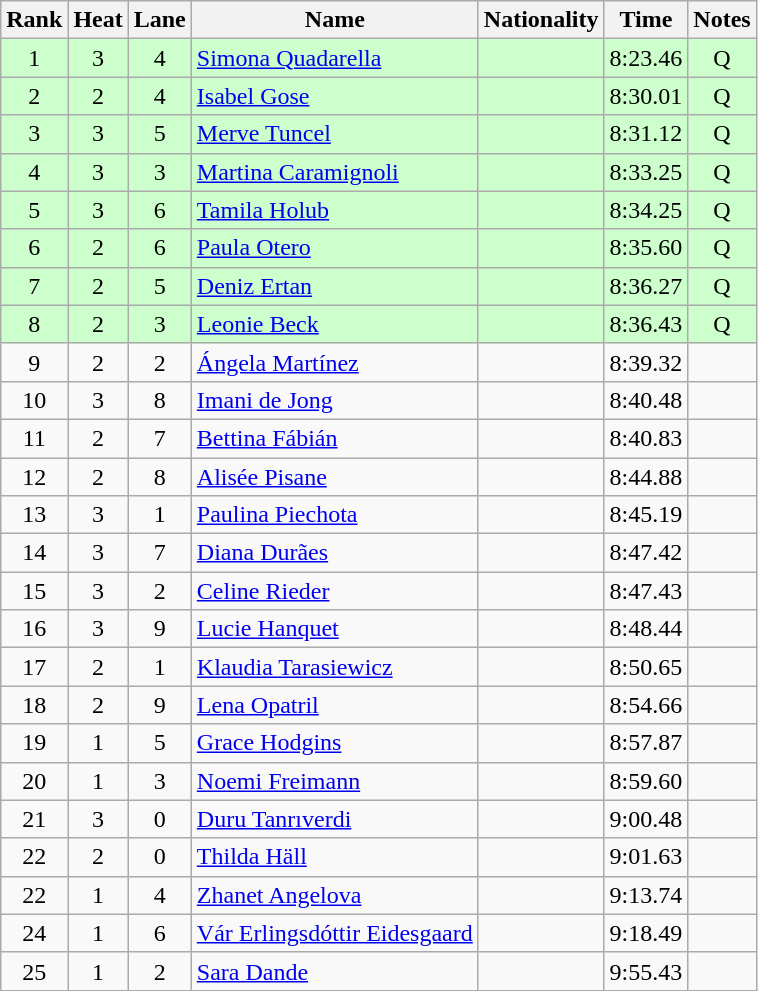<table class="wikitable sortable" style="text-align:center">
<tr>
<th>Rank</th>
<th>Heat</th>
<th>Lane</th>
<th>Name</th>
<th>Nationality</th>
<th>Time</th>
<th>Notes</th>
</tr>
<tr bgcolor=ccffcc>
<td>1</td>
<td>3</td>
<td>4</td>
<td align=left><a href='#'>Simona Quadarella</a></td>
<td align=left></td>
<td>8:23.46</td>
<td>Q</td>
</tr>
<tr bgcolor=ccffcc>
<td>2</td>
<td>2</td>
<td>4</td>
<td align=left><a href='#'>Isabel Gose</a></td>
<td align=left></td>
<td>8:30.01</td>
<td>Q</td>
</tr>
<tr bgcolor=ccffcc>
<td>3</td>
<td>3</td>
<td>5</td>
<td align=left><a href='#'>Merve Tuncel</a></td>
<td align=left></td>
<td>8:31.12</td>
<td>Q</td>
</tr>
<tr bgcolor=ccffcc>
<td>4</td>
<td>3</td>
<td>3</td>
<td align=left><a href='#'>Martina Caramignoli</a></td>
<td align=left></td>
<td>8:33.25</td>
<td>Q</td>
</tr>
<tr bgcolor=ccffcc>
<td>5</td>
<td>3</td>
<td>6</td>
<td align=left><a href='#'>Tamila Holub</a></td>
<td align=left></td>
<td>8:34.25</td>
<td>Q</td>
</tr>
<tr bgcolor=ccffcc>
<td>6</td>
<td>2</td>
<td>6</td>
<td align=left><a href='#'>Paula Otero</a></td>
<td align=left></td>
<td>8:35.60</td>
<td>Q</td>
</tr>
<tr bgcolor=ccffcc>
<td>7</td>
<td>2</td>
<td>5</td>
<td align=left><a href='#'>Deniz Ertan</a></td>
<td align=left></td>
<td>8:36.27</td>
<td>Q</td>
</tr>
<tr bgcolor=ccffcc>
<td>8</td>
<td>2</td>
<td>3</td>
<td align=left><a href='#'>Leonie Beck</a></td>
<td align=left></td>
<td>8:36.43</td>
<td>Q</td>
</tr>
<tr>
<td>9</td>
<td>2</td>
<td>2</td>
<td align=left><a href='#'>Ángela Martínez</a></td>
<td align=left></td>
<td>8:39.32</td>
<td></td>
</tr>
<tr>
<td>10</td>
<td>3</td>
<td>8</td>
<td align=left><a href='#'>Imani de Jong</a></td>
<td align=left></td>
<td>8:40.48</td>
<td></td>
</tr>
<tr>
<td>11</td>
<td>2</td>
<td>7</td>
<td align=left><a href='#'>Bettina Fábián</a></td>
<td align=left></td>
<td>8:40.83</td>
<td></td>
</tr>
<tr>
<td>12</td>
<td>2</td>
<td>8</td>
<td align=left><a href='#'>Alisée Pisane</a></td>
<td align=left></td>
<td>8:44.88</td>
<td></td>
</tr>
<tr>
<td>13</td>
<td>3</td>
<td>1</td>
<td align=left><a href='#'>Paulina Piechota</a></td>
<td align=left></td>
<td>8:45.19</td>
<td></td>
</tr>
<tr>
<td>14</td>
<td>3</td>
<td>7</td>
<td align=left><a href='#'>Diana Durães</a></td>
<td align=left></td>
<td>8:47.42</td>
<td></td>
</tr>
<tr>
<td>15</td>
<td>3</td>
<td>2</td>
<td align=left><a href='#'>Celine Rieder</a></td>
<td align=left></td>
<td>8:47.43</td>
<td></td>
</tr>
<tr>
<td>16</td>
<td>3</td>
<td>9</td>
<td align=left><a href='#'>Lucie Hanquet</a></td>
<td align=left></td>
<td>8:48.44</td>
<td></td>
</tr>
<tr>
<td>17</td>
<td>2</td>
<td>1</td>
<td align=left><a href='#'>Klaudia Tarasiewicz</a></td>
<td align=left></td>
<td>8:50.65</td>
<td></td>
</tr>
<tr>
<td>18</td>
<td>2</td>
<td>9</td>
<td align=left><a href='#'>Lena Opatril</a></td>
<td align=left></td>
<td>8:54.66</td>
<td></td>
</tr>
<tr>
<td>19</td>
<td>1</td>
<td>5</td>
<td align=left><a href='#'>Grace Hodgins</a></td>
<td align=left></td>
<td>8:57.87</td>
<td></td>
</tr>
<tr>
<td>20</td>
<td>1</td>
<td>3</td>
<td align=left><a href='#'>Noemi Freimann</a></td>
<td align=left></td>
<td>8:59.60</td>
<td></td>
</tr>
<tr>
<td>21</td>
<td>3</td>
<td>0</td>
<td align=left><a href='#'>Duru Tanrıverdi</a></td>
<td align=left></td>
<td>9:00.48</td>
<td></td>
</tr>
<tr>
<td>22</td>
<td>2</td>
<td>0</td>
<td align=left><a href='#'>Thilda Häll</a></td>
<td align=left></td>
<td>9:01.63</td>
<td></td>
</tr>
<tr>
<td>22</td>
<td>1</td>
<td>4</td>
<td align=left><a href='#'>Zhanet Angelova</a></td>
<td align=left></td>
<td>9:13.74</td>
<td></td>
</tr>
<tr>
<td>24</td>
<td>1</td>
<td>6</td>
<td align=left><a href='#'>Vár Erlingsdóttir Eidesgaard</a></td>
<td align=left></td>
<td>9:18.49</td>
<td></td>
</tr>
<tr>
<td>25</td>
<td>1</td>
<td>2</td>
<td align=left><a href='#'>Sara Dande</a></td>
<td align=left></td>
<td>9:55.43</td>
<td></td>
</tr>
</table>
